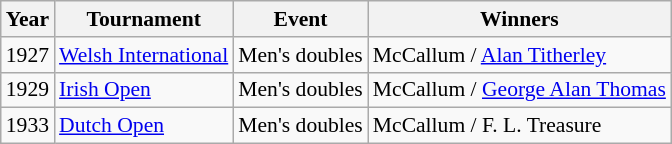<table class=wikitable style=font-size:90%;>
<tr>
<th>Year</th>
<th>Tournament</th>
<th>Event</th>
<th>Winners</th>
</tr>
<tr>
<td>1927</td>
<td><a href='#'>Welsh International</a></td>
<td>Men's doubles</td>
<td>McCallum / <a href='#'>Alan Titherley</a></td>
</tr>
<tr>
<td>1929</td>
<td><a href='#'>Irish Open</a></td>
<td>Men's doubles</td>
<td>McCallum / <a href='#'>George Alan Thomas</a></td>
</tr>
<tr>
<td>1933</td>
<td><a href='#'>Dutch Open</a></td>
<td>Men's doubles</td>
<td>McCallum / F. L. Treasure</td>
</tr>
</table>
